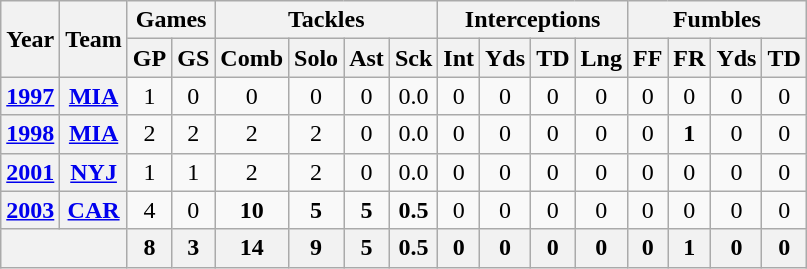<table class="wikitable" style="text-align:center">
<tr>
<th rowspan="2">Year</th>
<th rowspan="2">Team</th>
<th colspan="2">Games</th>
<th colspan="4">Tackles</th>
<th colspan="4">Interceptions</th>
<th colspan="4">Fumbles</th>
</tr>
<tr>
<th>GP</th>
<th>GS</th>
<th>Comb</th>
<th>Solo</th>
<th>Ast</th>
<th>Sck</th>
<th>Int</th>
<th>Yds</th>
<th>TD</th>
<th>Lng</th>
<th>FF</th>
<th>FR</th>
<th>Yds</th>
<th>TD</th>
</tr>
<tr>
<th><a href='#'>1997</a></th>
<th><a href='#'>MIA</a></th>
<td>1</td>
<td>0</td>
<td>0</td>
<td>0</td>
<td>0</td>
<td>0.0</td>
<td>0</td>
<td>0</td>
<td>0</td>
<td>0</td>
<td>0</td>
<td>0</td>
<td>0</td>
<td>0</td>
</tr>
<tr>
<th><a href='#'>1998</a></th>
<th><a href='#'>MIA</a></th>
<td>2</td>
<td>2</td>
<td>2</td>
<td>2</td>
<td>0</td>
<td>0.0</td>
<td>0</td>
<td>0</td>
<td>0</td>
<td>0</td>
<td>0</td>
<td><strong>1</strong></td>
<td>0</td>
<td>0</td>
</tr>
<tr>
<th><a href='#'>2001</a></th>
<th><a href='#'>NYJ</a></th>
<td>1</td>
<td>1</td>
<td>2</td>
<td>2</td>
<td>0</td>
<td>0.0</td>
<td>0</td>
<td>0</td>
<td>0</td>
<td>0</td>
<td>0</td>
<td>0</td>
<td>0</td>
<td>0</td>
</tr>
<tr>
<th><a href='#'>2003</a></th>
<th><a href='#'>CAR</a></th>
<td>4</td>
<td>0</td>
<td><strong>10</strong></td>
<td><strong>5</strong></td>
<td><strong>5</strong></td>
<td><strong>0.5</strong></td>
<td>0</td>
<td>0</td>
<td>0</td>
<td>0</td>
<td>0</td>
<td>0</td>
<td>0</td>
<td>0</td>
</tr>
<tr>
<th colspan="2"></th>
<th>8</th>
<th>3</th>
<th>14</th>
<th>9</th>
<th>5</th>
<th>0.5</th>
<th>0</th>
<th>0</th>
<th>0</th>
<th>0</th>
<th>0</th>
<th>1</th>
<th>0</th>
<th>0</th>
</tr>
</table>
